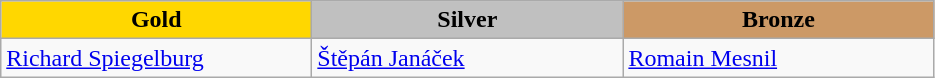<table class="wikitable" style="text-align:left">
<tr align="center">
<td width=200 bgcolor=gold><strong>Gold</strong></td>
<td width=200 bgcolor=silver><strong>Silver</strong></td>
<td width=200 bgcolor=CC9966><strong>Bronze</strong></td>
</tr>
<tr>
<td><a href='#'>Richard Spiegelburg</a><br><em></em></td>
<td><a href='#'>Štěpán Janáček</a><br><em></em></td>
<td><a href='#'>Romain Mesnil</a><br><em></em></td>
</tr>
</table>
